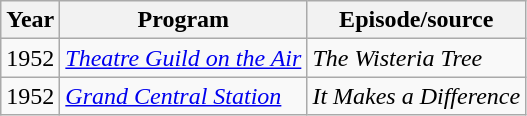<table class="wikitable">
<tr>
<th>Year</th>
<th>Program</th>
<th>Episode/source</th>
</tr>
<tr>
<td>1952</td>
<td><em><a href='#'>Theatre Guild on the Air</a></em></td>
<td><em>The Wisteria Tree</em></td>
</tr>
<tr>
<td>1952</td>
<td><em><a href='#'>Grand Central Station</a></em></td>
<td><em>It Makes a Difference</em></td>
</tr>
</table>
